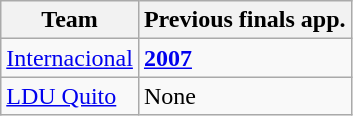<table class="wikitable">
<tr>
<th>Team</th>
<th>Previous finals app.</th>
</tr>
<tr>
<td> <a href='#'>Internacional</a></td>
<td><strong><a href='#'>2007</a></strong></td>
</tr>
<tr>
<td> <a href='#'>LDU Quito</a></td>
<td>None</td>
</tr>
</table>
